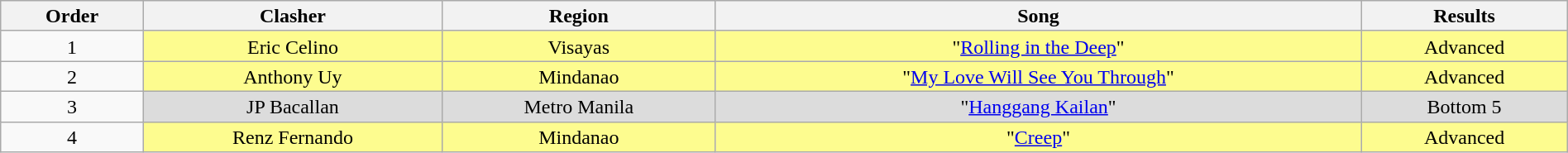<table class="wikitable" style="text-align:center; line-height:17px; width:100%;">
<tr>
<th>Order</th>
<th>Clasher</th>
<th>Region</th>
<th>Song</th>
<th>Results</th>
</tr>
<tr>
<td>1</td>
<td style="background:#fdfc8f;">Eric Celino</td>
<td style="background:#fdfc8f;">Visayas</td>
<td style="background:#fdfc8f;">"<a href='#'>Rolling in the Deep</a>"</td>
<td style="background:#fdfc8f;">Advanced</td>
</tr>
<tr>
<td>2</td>
<td style="background:#fdfc8f;">Anthony Uy</td>
<td style="background:#fdfc8f;">Mindanao</td>
<td style="background:#fdfc8f;">"<a href='#'>My Love Will See You Through</a>"</td>
<td style="background:#fdfc8f;">Advanced</td>
</tr>
<tr>
<td>3</td>
<td style="background:#DCDCDC;">JP Bacallan</td>
<td style="background:#DCDCDC;">Metro Manila</td>
<td style="background:#DCDCDC;">"<a href='#'>Hanggang Kailan</a>"</td>
<td style="background:#DCDCDC;">Bottom 5</td>
</tr>
<tr>
<td>4</td>
<td style="background:#fdfc8f;">Renz Fernando</td>
<td style="background:#fdfc8f;">Mindanao</td>
<td style="background:#fdfc8f;">"<a href='#'>Creep</a>"</td>
<td style="background:#fdfc8f;">Advanced</td>
</tr>
</table>
